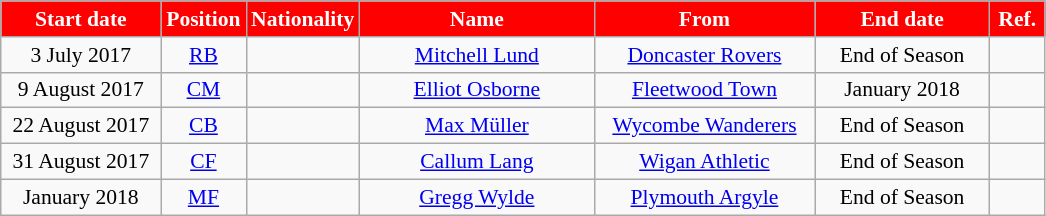<table class="wikitable"  style="text-align:center; font-size:90%; ">
<tr>
<th style="background:#FF0000; color:white; width:100px;">Start date</th>
<th style="background:#FF0000; color:white; width:50px;">Position</th>
<th style="background:#FF0000; color:white; width:50px;">Nationality</th>
<th style="background:#FF0000; color:white; width:150px;">Name</th>
<th style="background:#FF0000; color:white; width:140px;">From</th>
<th style="background:#FF0000; color:white; width:110px;">End date</th>
<th style="background:#FF0000; color:white; width:30px;">Ref.</th>
</tr>
<tr>
<td>3 July 2017</td>
<td><a href='#'>RB</a></td>
<td></td>
<td><a href='#'>Mitchell Lund</a></td>
<td><a href='#'>Doncaster Rovers</a></td>
<td>End of Season</td>
<td></td>
</tr>
<tr>
<td>9 August 2017</td>
<td><a href='#'>CM</a></td>
<td></td>
<td><a href='#'>Elliot Osborne</a></td>
<td><a href='#'>Fleetwood Town</a></td>
<td>January 2018</td>
<td></td>
</tr>
<tr>
<td>22 August 2017</td>
<td><a href='#'>CB</a></td>
<td></td>
<td><a href='#'>Max Müller</a></td>
<td><a href='#'>Wycombe Wanderers</a></td>
<td>End of Season</td>
<td></td>
</tr>
<tr>
<td>31 August 2017</td>
<td><a href='#'>CF</a></td>
<td></td>
<td><a href='#'>Callum Lang</a></td>
<td><a href='#'>Wigan Athletic</a></td>
<td>End of Season</td>
<td></td>
</tr>
<tr>
<td>January 2018</td>
<td><a href='#'>MF</a></td>
<td></td>
<td><a href='#'>Gregg Wylde</a></td>
<td><a href='#'>Plymouth Argyle</a></td>
<td>End of Season</td>
<td></td>
</tr>
</table>
